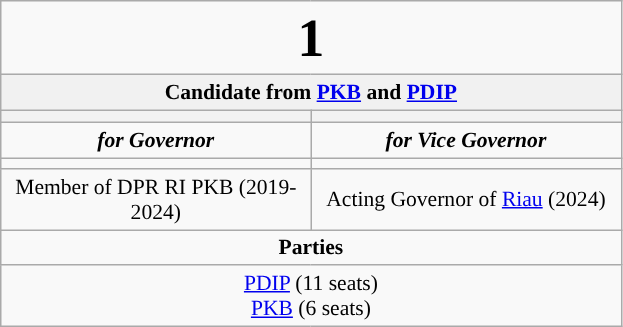<table class="wikitable" style="font-size:90%; text-align:center;">
<tr>
<td colspan=2><big><big><big><big><big><strong>1</strong></big></big></big></big></big></td>
</tr>
<tr>
<td colspan=2 style="background:#f1f1f1;"><strong>Candidate from <a href='#'>PKB</a> and <a href='#'>PDIP</a></strong></td>
</tr>
<tr>
<th style="width:3em; font-size:135%; background:#"></th>
<th style="width:3em; font-size:135%; background:#"></th>
</tr>
<tr style="color:#000; font-size:100%; background:#">
<td style="width:3em; width:200px;"><strong><em>for Governor</em></strong></td>
<td style="width:3em; width:200px;"><strong><em>for Vice Governor</em></strong></td>
</tr>
<tr>
<td></td>
<td></td>
</tr>
<tr>
<td>Member of DPR RI PKB (2019-2024)</td>
<td>Acting Governor of <a href='#'>Riau</a> (2024)</td>
</tr>
<tr>
<td colspan=2 style="background:#"><strong>Parties</strong></td>
</tr>
<tr>
<td colspan=2> <a href='#'>PDIP</a> (11 seats)<br><a href='#'>PKB</a> (6 seats)</td>
</tr>
</table>
